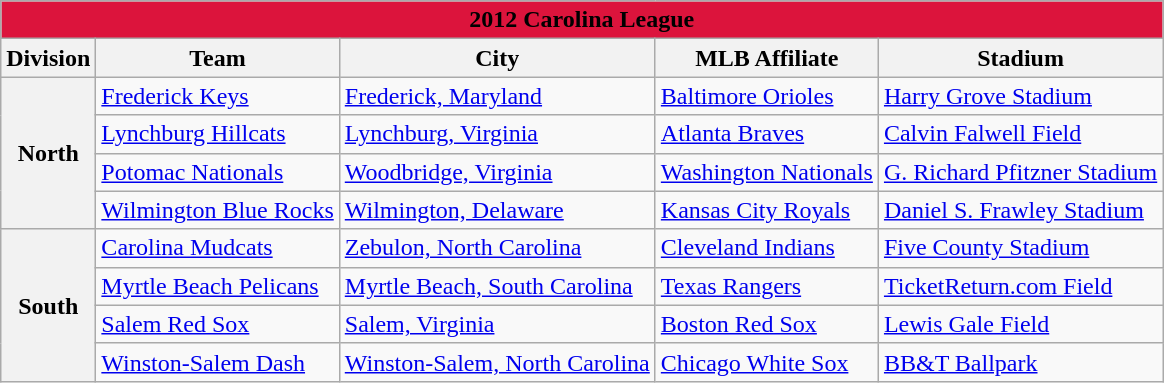<table class="wikitable" style="width:auto">
<tr>
<td bgcolor="#DC143C" align="center" colspan="7"><strong><span>2012 Carolina League</span></strong></td>
</tr>
<tr>
<th>Division</th>
<th>Team</th>
<th>City</th>
<th>MLB Affiliate</th>
<th>Stadium</th>
</tr>
<tr>
<th rowspan="4">North</th>
<td><a href='#'>Frederick Keys</a></td>
<td><a href='#'>Frederick, Maryland</a></td>
<td><a href='#'>Baltimore Orioles</a></td>
<td><a href='#'>Harry Grove Stadium</a></td>
</tr>
<tr>
<td><a href='#'>Lynchburg Hillcats</a></td>
<td><a href='#'>Lynchburg, Virginia</a></td>
<td><a href='#'>Atlanta Braves</a></td>
<td><a href='#'>Calvin Falwell Field</a></td>
</tr>
<tr>
<td><a href='#'>Potomac Nationals</a></td>
<td><a href='#'>Woodbridge, Virginia</a></td>
<td><a href='#'>Washington Nationals</a></td>
<td><a href='#'>G. Richard Pfitzner Stadium</a></td>
</tr>
<tr>
<td><a href='#'>Wilmington Blue Rocks</a></td>
<td><a href='#'>Wilmington, Delaware</a></td>
<td><a href='#'>Kansas City Royals</a></td>
<td><a href='#'>Daniel S. Frawley Stadium</a></td>
</tr>
<tr>
<th rowspan="4">South</th>
<td><a href='#'>Carolina Mudcats</a></td>
<td><a href='#'>Zebulon, North Carolina</a></td>
<td><a href='#'>Cleveland Indians</a></td>
<td><a href='#'>Five County Stadium</a></td>
</tr>
<tr>
<td><a href='#'>Myrtle Beach Pelicans</a></td>
<td><a href='#'>Myrtle Beach, South Carolina</a></td>
<td><a href='#'>Texas Rangers</a></td>
<td><a href='#'>TicketReturn.com Field</a></td>
</tr>
<tr>
<td><a href='#'>Salem Red Sox</a></td>
<td><a href='#'>Salem, Virginia</a></td>
<td><a href='#'>Boston Red Sox</a></td>
<td><a href='#'>Lewis Gale Field</a></td>
</tr>
<tr>
<td><a href='#'>Winston-Salem Dash</a></td>
<td><a href='#'>Winston-Salem, North Carolina</a></td>
<td><a href='#'>Chicago White Sox</a></td>
<td><a href='#'>BB&T Ballpark</a></td>
</tr>
</table>
